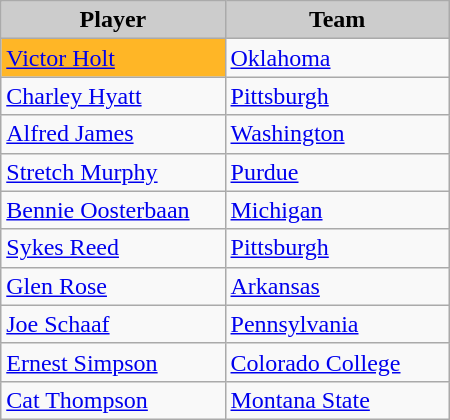<table class="wikitable sortable" style="width:300px" "border:'1' 'solid' 'gray'">
<tr>
<th style="background:#CCCCCC;width:50%">Player</th>
<th style="background:#CCCCCC;width:50%">Team</th>
</tr>
<tr>
<td style="background-color:#ffb626"><a href='#'>Victor Holt</a></td>
<td><a href='#'>Oklahoma</a></td>
</tr>
<tr>
<td><a href='#'>Charley Hyatt</a></td>
<td><a href='#'>Pittsburgh</a></td>
</tr>
<tr>
<td><a href='#'>Alfred James</a></td>
<td><a href='#'>Washington</a></td>
</tr>
<tr>
<td><a href='#'>Stretch Murphy</a></td>
<td><a href='#'>Purdue</a></td>
</tr>
<tr>
<td><a href='#'>Bennie Oosterbaan</a></td>
<td><a href='#'>Michigan</a></td>
</tr>
<tr>
<td><a href='#'>Sykes Reed</a></td>
<td><a href='#'>Pittsburgh</a></td>
</tr>
<tr>
<td><a href='#'>Glen Rose</a></td>
<td><a href='#'>Arkansas</a></td>
</tr>
<tr>
<td><a href='#'>Joe Schaaf</a></td>
<td><a href='#'>Pennsylvania</a></td>
</tr>
<tr>
<td><a href='#'>Ernest Simpson</a></td>
<td><a href='#'>Colorado College</a></td>
</tr>
<tr>
<td><a href='#'>Cat Thompson</a></td>
<td><a href='#'>Montana State</a></td>
</tr>
</table>
